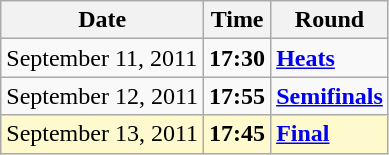<table class="wikitable">
<tr>
<th>Date</th>
<th>Time</th>
<th>Round</th>
</tr>
<tr>
<td>September 11, 2011</td>
<td><strong>17:30</strong></td>
<td><strong><a href='#'>Heats</a></strong></td>
</tr>
<tr>
<td>September 12, 2011</td>
<td><strong>17:55</strong></td>
<td><strong><a href='#'>Semifinals</a></strong></td>
</tr>
<tr style=background:lemonchiffon>
<td>September 13, 2011</td>
<td><strong>17:45</strong></td>
<td><strong><a href='#'>Final</a></strong></td>
</tr>
</table>
